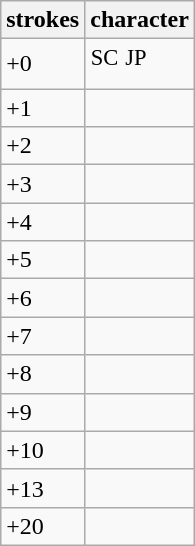<table class="wikitable">
<tr>
<th>strokes</th>
<th>character</th>
</tr>
<tr --->
<td>+0</td>
<td style="font-size: large;"> <sup>SC</sup> <sup>JP</sup></td>
</tr>
<tr --->
<td>+1</td>
<td style="font-size: large;"></td>
</tr>
<tr --->
<td>+2</td>
<td style="font-size: large;"></td>
</tr>
<tr --->
<td>+3</td>
<td style="font-size: large;"></td>
</tr>
<tr --->
<td>+4</td>
<td style="font-size: large;">  </td>
</tr>
<tr --->
<td>+5</td>
<td style="font-size: large;">          </td>
</tr>
<tr --->
<td>+6</td>
<td style="font-size: large;">     </td>
</tr>
<tr --->
<td>+7</td>
<td style="font-size: large;">  </td>
</tr>
<tr --->
<td>+8</td>
<td style="font-size: large;">    </td>
</tr>
<tr --->
<td>+9</td>
<td style="font-size: large;">     </td>
</tr>
<tr --->
<td>+10</td>
<td style="font-size: large;">   </td>
</tr>
<tr --->
<td>+13</td>
<td style="font-size: large;"> </td>
</tr>
<tr --->
<td>+20</td>
<td style="font-size: large;"></td>
</tr>
</table>
